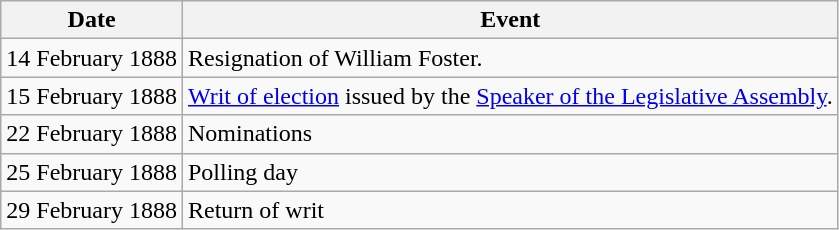<table class="wikitable">
<tr>
<th>Date</th>
<th>Event</th>
</tr>
<tr>
<td>14 February 1888</td>
<td>Resignation of William Foster.</td>
</tr>
<tr>
<td>15 February 1888</td>
<td><a href='#'>Writ of election</a> issued by the <a href='#'>Speaker of the Legislative Assembly</a>.</td>
</tr>
<tr>
<td>22 February 1888</td>
<td>Nominations</td>
</tr>
<tr>
<td>25 February 1888</td>
<td>Polling day</td>
</tr>
<tr>
<td>29 February 1888</td>
<td>Return of writ</td>
</tr>
</table>
